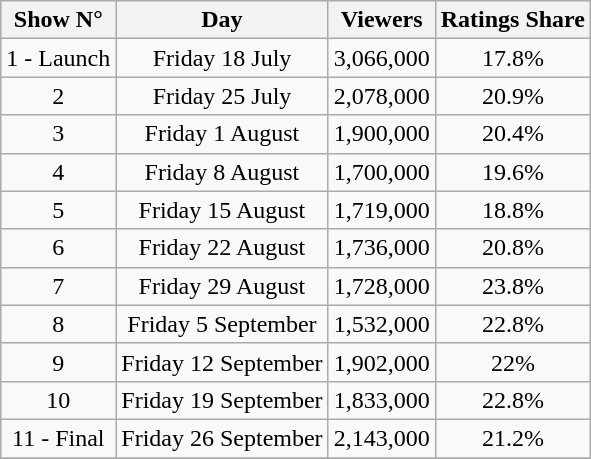<table class="wikitable sortable centre" style="text-align:center;font-size:100%;">
<tr>
<th>Show N°</th>
<th>Day</th>
<th>Viewers</th>
<th>Ratings Share</th>
</tr>
<tr>
<td>1 - Launch</td>
<td>Friday 18 July</td>
<td>3,066,000</td>
<td>17.8%</td>
</tr>
<tr>
<td>2</td>
<td>Friday 25 July</td>
<td>2,078,000</td>
<td>20.9%</td>
</tr>
<tr>
<td>3</td>
<td>Friday 1 August</td>
<td>1,900,000</td>
<td>20.4%</td>
</tr>
<tr>
<td>4</td>
<td>Friday 8 August</td>
<td>1,700,000</td>
<td>19.6%</td>
</tr>
<tr>
<td>5</td>
<td>Friday 15 August</td>
<td>1,719,000</td>
<td>18.8%</td>
</tr>
<tr>
<td>6</td>
<td>Friday 22 August</td>
<td>1,736,000</td>
<td>20.8%</td>
</tr>
<tr>
<td>7</td>
<td>Friday 29 August</td>
<td>1,728,000</td>
<td>23.8%</td>
</tr>
<tr>
<td>8</td>
<td>Friday 5 September</td>
<td>1,532,000</td>
<td>22.8%</td>
</tr>
<tr>
<td>9</td>
<td>Friday 12 September</td>
<td>1,902,000</td>
<td>22%</td>
</tr>
<tr>
<td>10</td>
<td>Friday 19 September</td>
<td>1,833,000</td>
<td>22.8%</td>
</tr>
<tr>
<td>11 - Final</td>
<td>Friday 26 September</td>
<td>2,143,000</td>
<td>21.2%</td>
</tr>
<tr>
</tr>
</table>
